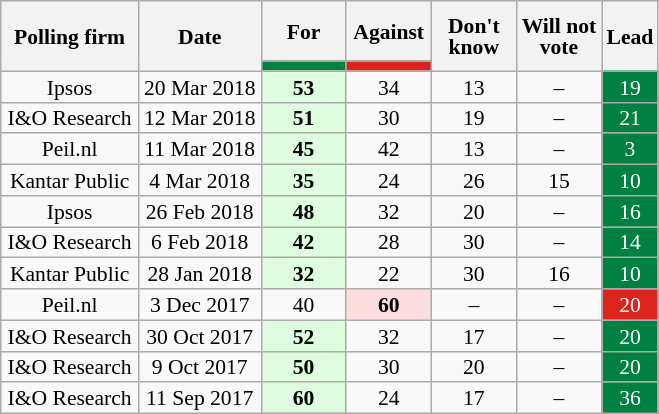<table class="wikitable sortable" style="text-align:center;font-size:90%;line-height:14px;">
<tr style="height:40px;">
<th style="width:85px;" rowspan="2">Polling firm</th>
<th style="width:75px;" rowspan="2">Date</th>
<th class="unsortable" style="width:50px;">For</th>
<th class="unsortable" style="width:50px;">Against</th>
<th class="unsortable" style="width:50px;" rowspan="2">Don't know</th>
<th class="unsortable" style="width:50px;" rowspan="2">Will not vote</th>
<th style="width:30px;" rowspan="2">Lead</th>
</tr>
<tr>
<th style="background:#008142;"></th>
<th style="background:#DC241F;"></th>
</tr>
<tr>
<td>Ipsos</td>
<td>20 Mar 2018</td>
<td style="background:#DEFDDE;"><strong>53</strong></td>
<td>34</td>
<td>13</td>
<td>–</td>
<td style="background:#008142;color:#FFFFFF">19</td>
</tr>
<tr>
<td>I&O Research</td>
<td>12 Mar 2018</td>
<td style="background:#DEFDDE;"><strong>51</strong></td>
<td>30</td>
<td>19</td>
<td>–</td>
<td style="background:#008142;color:#FFFFFF">21</td>
</tr>
<tr>
<td>Peil.nl</td>
<td>11 Mar 2018</td>
<td style="background:#DEFDDE;"><strong>45</strong></td>
<td>42</td>
<td>13</td>
<td>–</td>
<td style="background:#008142;color:#FFFFFF">3</td>
</tr>
<tr>
<td>Kantar Public</td>
<td>4 Mar 2018</td>
<td style="background:#DEFDDE;"><strong>35</strong></td>
<td>24</td>
<td>26</td>
<td>15</td>
<td style="background:#008142;color:#FFFFFF">10</td>
</tr>
<tr>
<td>Ipsos</td>
<td>26 Feb 2018</td>
<td style="background:#DEFDDE;"><strong>48</strong></td>
<td>32</td>
<td>20</td>
<td>–</td>
<td style="background:#008142;color:#FFFFFF">16</td>
</tr>
<tr>
<td>I&O Research</td>
<td>6 Feb 2018</td>
<td style="background:#DEFDDE;"><strong>42</strong></td>
<td>28</td>
<td>30</td>
<td>–</td>
<td style="background:#008142;color:#FFFFFF">14</td>
</tr>
<tr>
<td>Kantar Public</td>
<td>28 Jan 2018</td>
<td style="background:#DEFDDE;"><strong>32</strong></td>
<td>22</td>
<td>30</td>
<td>16</td>
<td style="background:#008142;color:#FFFFFF">10</td>
</tr>
<tr>
<td>Peil.nl</td>
<td>3 Dec 2017</td>
<td>40</td>
<td style="background:#FDDEDE;"><strong>60</strong></td>
<td>–</td>
<td>–</td>
<td style="background:#DC241F;color:#FFFFFF" data-sort-value="-20">20</td>
</tr>
<tr>
<td>I&O Research</td>
<td>30 Oct 2017</td>
<td style="background:#DEFDDE;"><strong>52</strong></td>
<td>32</td>
<td>17</td>
<td>–</td>
<td style="background:#008142;color:#FFFFFF">20</td>
</tr>
<tr>
<td>I&O Research</td>
<td>9 Oct 2017</td>
<td style="background:#DEFDDE;"><strong>50</strong></td>
<td>30</td>
<td>20</td>
<td>–</td>
<td style="background:#008142;color:#FFFFFF">20</td>
</tr>
<tr>
<td>I&O Research</td>
<td>11 Sep 2017</td>
<td style="background:#DEFDDE;"><strong>60</strong></td>
<td>24</td>
<td>17</td>
<td>–</td>
<td style="background:#008142;color:#FFFFFF">36</td>
</tr>
</table>
